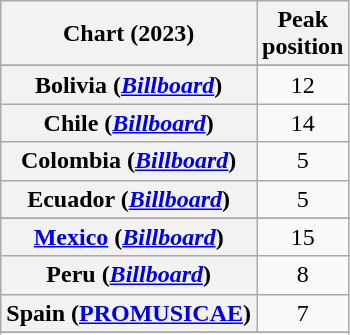<table class="wikitable sortable plainrowheaders" style="text-align:center">
<tr>
<th scope="col">Chart (2023)</th>
<th scope="col">Peak<br>position</th>
</tr>
<tr>
</tr>
<tr>
<th scope="row">Bolivia (<em><a href='#'>Billboard</a></em>)</th>
<td>12</td>
</tr>
<tr>
<th scope="row">Chile (<em><a href='#'>Billboard</a></em>)</th>
<td>14</td>
</tr>
<tr>
<th scope="row">Colombia (<em><a href='#'>Billboard</a></em>)</th>
<td>5</td>
</tr>
<tr>
<th scope="row">Ecuador (<em><a href='#'>Billboard</a></em>)</th>
<td>5</td>
</tr>
<tr>
</tr>
<tr>
<th scope="row"><a href='#'>Mexico</a> (<em><a href='#'>Billboard</a></em>)</th>
<td>15</td>
</tr>
<tr>
<th scope="row">Peru (<em><a href='#'>Billboard</a></em>)</th>
<td>8</td>
</tr>
<tr>
<th scope="row">Spain (<a href='#'>PROMUSICAE</a>)</th>
<td>7</td>
</tr>
<tr>
</tr>
<tr>
</tr>
<tr>
</tr>
</table>
